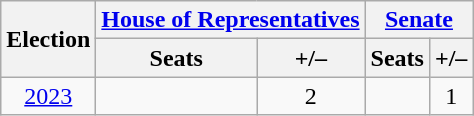<table class="wikitable" style="text-align:center">
<tr>
<th rowspan="2">Election</th>
<th colspan="2"><a href='#'>House of Representatives</a></th>
<th colspan="2"><a href='#'>Senate</a></th>
</tr>
<tr>
<th>Seats</th>
<th>+/–</th>
<th>Seats</th>
<th>+/–</th>
</tr>
<tr>
<td><a href='#'>2023</a></td>
<td></td>
<td>2</td>
<td></td>
<td> 1</td>
</tr>
</table>
